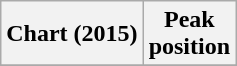<table class="wikitable sortable plainrowheaders" style="text-align:center">
<tr>
<th scope="col">Chart (2015)</th>
<th scope="col">Peak<br>position</th>
</tr>
<tr>
</tr>
</table>
